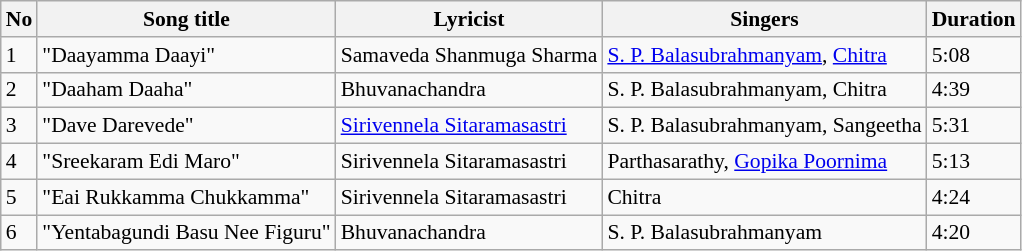<table class="wikitable" style="font-size:90%;">
<tr>
<th>No</th>
<th>Song title</th>
<th>Lyricist</th>
<th>Singers</th>
<th>Duration</th>
</tr>
<tr>
<td>1</td>
<td>"Daayamma Daayi"</td>
<td>Samaveda Shanmuga Sharma</td>
<td><a href='#'>S. P. Balasubrahmanyam</a>, <a href='#'>Chitra</a></td>
<td>5:08</td>
</tr>
<tr>
<td>2</td>
<td>"Daaham Daaha"</td>
<td>Bhuvanachandra</td>
<td>S. P. Balasubrahmanyam, Chitra</td>
<td>4:39</td>
</tr>
<tr>
<td>3</td>
<td>"Dave Darevede"</td>
<td><a href='#'>Sirivennela Sitaramasastri</a></td>
<td>S. P. Balasubrahmanyam, Sangeetha</td>
<td>5:31</td>
</tr>
<tr>
<td>4</td>
<td>"Sreekaram Edi Maro"</td>
<td>Sirivennela Sitaramasastri</td>
<td>Parthasarathy, <a href='#'>Gopika Poornima</a></td>
<td>5:13</td>
</tr>
<tr>
<td>5</td>
<td>"Eai Rukkamma Chukkamma"</td>
<td>Sirivennela Sitaramasastri</td>
<td>Chitra</td>
<td>4:24</td>
</tr>
<tr>
<td>6</td>
<td>"Yentabagundi Basu Nee Figuru"</td>
<td>Bhuvanachandra</td>
<td>S. P. Balasubrahmanyam</td>
<td>4:20</td>
</tr>
</table>
